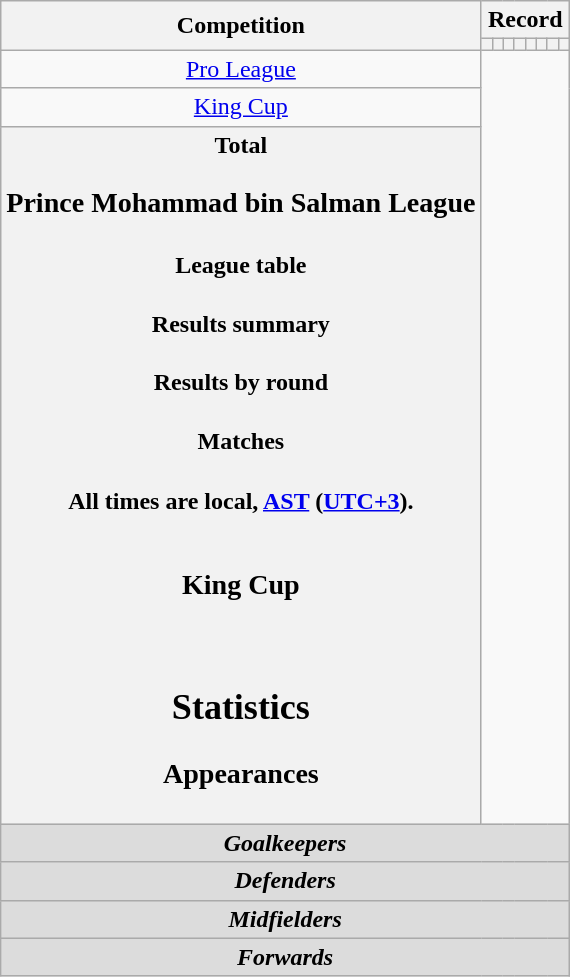<table class="wikitable" style="text-align: center">
<tr>
<th rowspan=2>Competition</th>
<th colspan=8>Record</th>
</tr>
<tr>
<th></th>
<th></th>
<th></th>
<th></th>
<th></th>
<th></th>
<th></th>
<th></th>
</tr>
<tr>
<td><a href='#'>Pro League</a><br></td>
</tr>
<tr>
<td><a href='#'>King Cup</a><br></td>
</tr>
<tr>
<th>Total<br>
<h3>Prince Mohammad bin Salman League</h3><h4>League table</h4><h4>Results summary</h4>
<h4>Results by round</h4><h4>Matches</h4>All times are local, <a href='#'>AST</a> (<a href='#'>UTC+3</a>).<br>


<br>




































<h3>King Cup</h3><br><h2>Statistics</h2><h3>Appearances</h3></th>
</tr>
<tr>
<th colspan=14 style=background:#dcdcdc; text-align:center><em>Goalkeepers</em><br>

</th>
</tr>
<tr>
<th colspan=14 style=background:#dcdcdc; text-align:center><em>Defenders</em><br>







</th>
</tr>
<tr>
<th colspan=14 style=background:#dcdcdc; text-align:center><em>Midfielders</em><br>











</th>
</tr>
<tr>
<th colspan=14 style=background:#dcdcdc; text-align:center><em>Forwards</em><br>



</th>
</tr>
</table>
